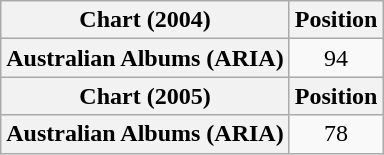<table class="wikitable plainrowheaders" style="text-align:center">
<tr>
<th scope="col">Chart (2004)</th>
<th scope="col">Position</th>
</tr>
<tr>
<th scope="row">Australian Albums (ARIA)</th>
<td>94</td>
</tr>
<tr>
<th scope="col">Chart (2005)</th>
<th scope="col">Position</th>
</tr>
<tr>
<th scope="row">Australian Albums (ARIA)</th>
<td>78</td>
</tr>
</table>
